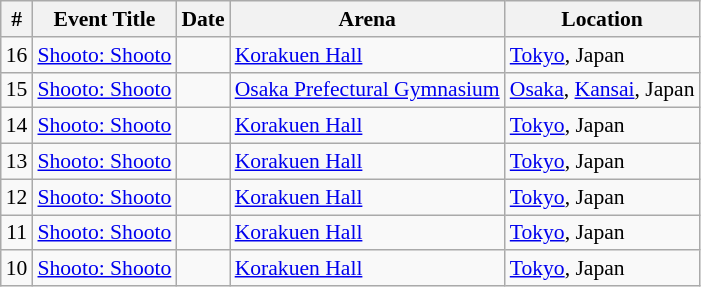<table class="sortable wikitable succession-box" style="font-size:90%;">
<tr>
<th scope="col">#</th>
<th scope="col">Event Title</th>
<th scope="col">Date</th>
<th scope="col">Arena</th>
<th scope="col">Location</th>
</tr>
<tr>
<td align=center>16</td>
<td><a href='#'>Shooto: Shooto</a></td>
<td></td>
<td><a href='#'>Korakuen Hall</a></td>
<td><a href='#'>Tokyo</a>, Japan</td>
</tr>
<tr>
<td align=center>15</td>
<td><a href='#'>Shooto: Shooto</a></td>
<td></td>
<td><a href='#'>Osaka Prefectural Gymnasium</a></td>
<td><a href='#'>Osaka</a>, <a href='#'>Kansai</a>, Japan</td>
</tr>
<tr>
<td align=center>14</td>
<td><a href='#'>Shooto: Shooto</a></td>
<td></td>
<td><a href='#'>Korakuen Hall</a></td>
<td><a href='#'>Tokyo</a>, Japan</td>
</tr>
<tr>
<td align=center>13</td>
<td><a href='#'>Shooto: Shooto</a></td>
<td></td>
<td><a href='#'>Korakuen Hall</a></td>
<td><a href='#'>Tokyo</a>, Japan</td>
</tr>
<tr>
<td align=center>12</td>
<td><a href='#'>Shooto: Shooto</a></td>
<td></td>
<td><a href='#'>Korakuen Hall</a></td>
<td><a href='#'>Tokyo</a>, Japan</td>
</tr>
<tr>
<td align=center>11</td>
<td><a href='#'>Shooto: Shooto</a></td>
<td></td>
<td><a href='#'>Korakuen Hall</a></td>
<td><a href='#'>Tokyo</a>, Japan</td>
</tr>
<tr>
<td align=center>10</td>
<td><a href='#'>Shooto: Shooto</a></td>
<td></td>
<td><a href='#'>Korakuen Hall</a></td>
<td><a href='#'>Tokyo</a>, Japan</td>
</tr>
</table>
